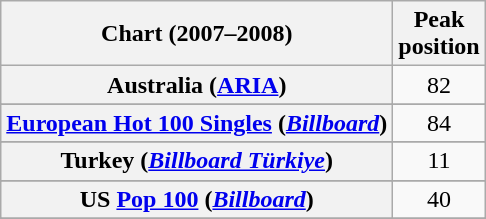<table class="wikitable sortable plainrowheaders">
<tr>
<th>Chart (2007–2008)</th>
<th>Peak<br>position</th>
</tr>
<tr>
<th scope="row">Australia (<a href='#'>ARIA</a>)</th>
<td align="center">82</td>
</tr>
<tr>
</tr>
<tr>
</tr>
<tr>
</tr>
<tr>
<th scope="row"><a href='#'>European Hot 100 Singles</a> (<em><a href='#'>Billboard</a></em>)</th>
<td align="center">84</td>
</tr>
<tr>
</tr>
<tr>
<th scope="row">Turkey (<em><a href='#'>Billboard Türkiye</a></em>)</th>
<td align="center">11</td>
</tr>
<tr>
</tr>
<tr>
</tr>
<tr>
</tr>
<tr>
</tr>
<tr>
</tr>
<tr>
</tr>
<tr>
<th scope="row">US <a href='#'>Pop 100</a> (<em><a href='#'>Billboard</a></em>)</th>
<td align="center">40</td>
</tr>
<tr>
</tr>
<tr>
</tr>
</table>
